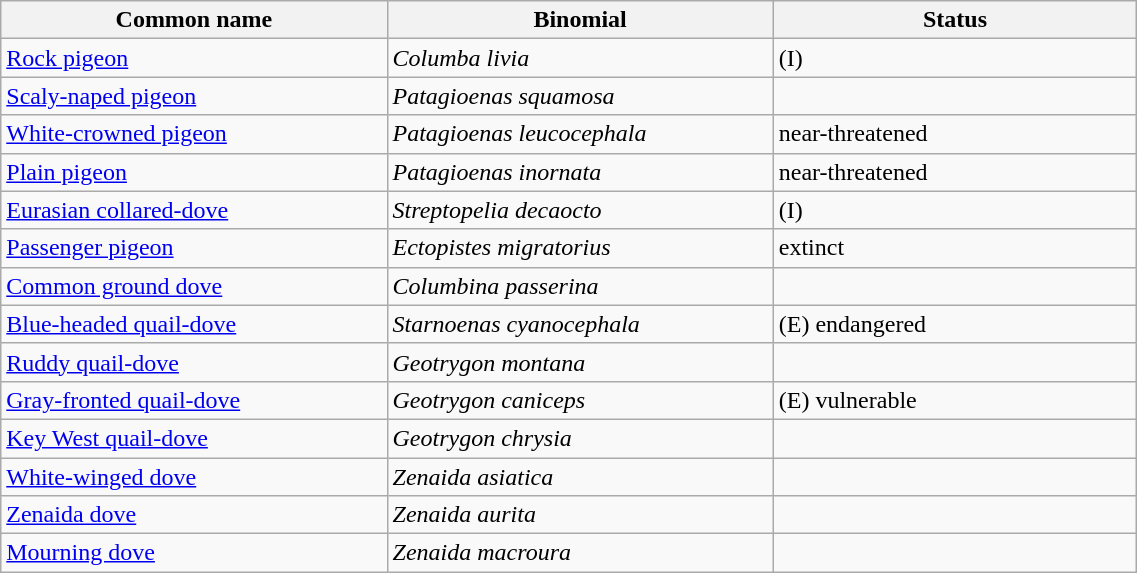<table width=60% class="wikitable">
<tr>
<th width=34%>Common name</th>
<th width=34%>Binomial</th>
<th width=32%>Status</th>
</tr>
<tr>
<td><a href='#'>Rock pigeon</a></td>
<td><em>Columba livia</em></td>
<td>(I)</td>
</tr>
<tr>
<td><a href='#'>Scaly-naped pigeon</a></td>
<td><em>Patagioenas squamosa</em></td>
<td></td>
</tr>
<tr>
<td><a href='#'>White-crowned pigeon</a></td>
<td><em>Patagioenas leucocephala</em></td>
<td>near-threatened</td>
</tr>
<tr>
<td><a href='#'>Plain pigeon</a></td>
<td><em>Patagioenas inornata</em></td>
<td>near-threatened</td>
</tr>
<tr>
<td><a href='#'>Eurasian collared-dove</a></td>
<td><em>Streptopelia decaocto</em></td>
<td>(I)</td>
</tr>
<tr>
<td><a href='#'>Passenger pigeon</a></td>
<td><em>Ectopistes migratorius</em></td>
<td>extinct</td>
</tr>
<tr>
<td><a href='#'>Common ground dove</a></td>
<td><em>Columbina passerina</em></td>
<td></td>
</tr>
<tr>
<td><a href='#'>Blue-headed quail-dove</a></td>
<td><em>Starnoenas cyanocephala</em></td>
<td>(E) endangered</td>
</tr>
<tr>
<td><a href='#'>Ruddy quail-dove</a></td>
<td><em>Geotrygon montana</em></td>
<td></td>
</tr>
<tr>
<td><a href='#'>Gray-fronted quail-dove</a></td>
<td><em>Geotrygon caniceps</em></td>
<td>(E) vulnerable</td>
</tr>
<tr>
<td><a href='#'>Key West quail-dove</a></td>
<td><em>Geotrygon chrysia</em></td>
<td></td>
</tr>
<tr>
<td><a href='#'>White-winged dove</a></td>
<td><em>Zenaida asiatica</em></td>
<td></td>
</tr>
<tr>
<td><a href='#'>Zenaida dove</a></td>
<td><em>Zenaida aurita</em></td>
<td></td>
</tr>
<tr>
<td><a href='#'>Mourning dove</a></td>
<td><em>Zenaida macroura</em></td>
<td></td>
</tr>
</table>
